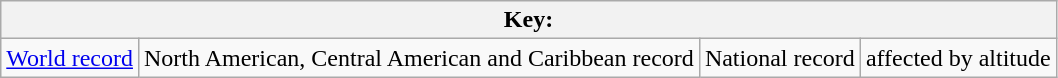<table class="wikitable">
<tr>
<th colspan=4>Key:</th>
</tr>
<tr>
<td><a href='#'>World record</a></td>
<td>North American, Central American and Caribbean record</td>
<td>National record</td>
<td>affected by altitude</td>
</tr>
</table>
